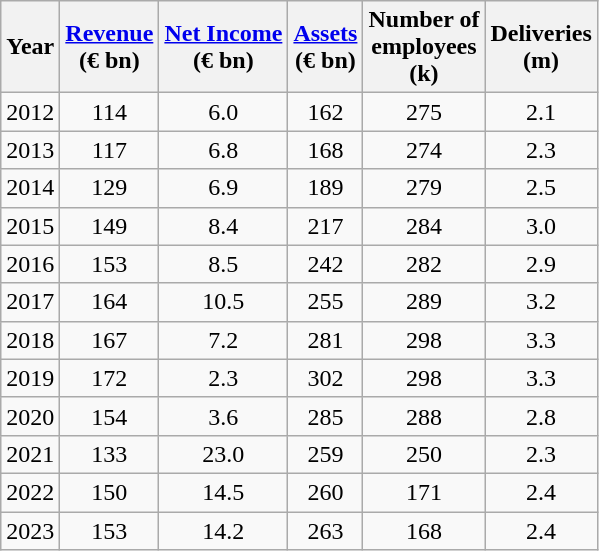<table class="wikitable" style="text-align:center;">
<tr>
<th>Year</th>
<th><a href='#'>Revenue</a><br>(€ bn)</th>
<th><a href='#'>Net Income</a><br>(€ bn)</th>
<th><a href='#'>Assets</a><br>(€ bn)</th>
<th>Number of<br>employees<br>(k)</th>
<th>Deliveries<br>(m)</th>
</tr>
<tr>
<td>2012</td>
<td>114</td>
<td>6.0</td>
<td>162</td>
<td>275</td>
<td>2.1</td>
</tr>
<tr>
<td>2013</td>
<td>117</td>
<td>6.8</td>
<td>168</td>
<td>274</td>
<td>2.3</td>
</tr>
<tr>
<td>2014</td>
<td>129</td>
<td>6.9</td>
<td>189</td>
<td>279</td>
<td>2.5</td>
</tr>
<tr>
<td>2015</td>
<td>149</td>
<td>8.4</td>
<td>217</td>
<td>284</td>
<td>3.0</td>
</tr>
<tr>
<td>2016</td>
<td>153</td>
<td>8.5</td>
<td>242</td>
<td>282</td>
<td>2.9</td>
</tr>
<tr>
<td>2017</td>
<td>164</td>
<td>10.5</td>
<td>255</td>
<td>289</td>
<td>3.2</td>
</tr>
<tr>
<td>2018</td>
<td>167</td>
<td>7.2</td>
<td>281</td>
<td>298</td>
<td>3.3</td>
</tr>
<tr>
<td>2019</td>
<td>172</td>
<td>2.3</td>
<td>302</td>
<td>298</td>
<td>3.3</td>
</tr>
<tr>
<td>2020</td>
<td>154</td>
<td>3.6</td>
<td>285</td>
<td>288</td>
<td>2.8</td>
</tr>
<tr>
<td>2021</td>
<td>133</td>
<td>23.0</td>
<td>259</td>
<td>250</td>
<td>2.3</td>
</tr>
<tr>
<td>2022</td>
<td>150</td>
<td>14.5</td>
<td>260</td>
<td>171</td>
<td>2.4</td>
</tr>
<tr>
<td>2023</td>
<td>153</td>
<td>14.2</td>
<td>263</td>
<td>168</td>
<td>2.4</td>
</tr>
</table>
